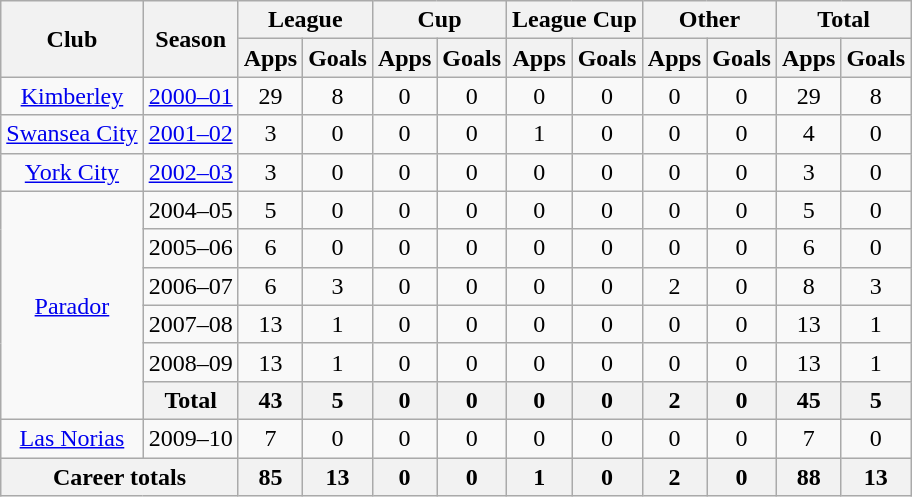<table class="wikitable" style="text-align: center;">
<tr>
<th rowspan="2">Club</th>
<th rowspan="2">Season</th>
<th colspan="2">League</th>
<th colspan="2">Cup</th>
<th colspan="2">League Cup</th>
<th colspan="2">Other</th>
<th colspan="2">Total</th>
</tr>
<tr>
<th>Apps</th>
<th>Goals</th>
<th>Apps</th>
<th>Goals</th>
<th>Apps</th>
<th>Goals</th>
<th>Apps</th>
<th>Goals</th>
<th>Apps</th>
<th>Goals</th>
</tr>
<tr>
<td rowspan="1" valign="center"><a href='#'>Kimberley</a></td>
<td><a href='#'>2000–01</a></td>
<td>29</td>
<td>8</td>
<td>0</td>
<td>0</td>
<td>0</td>
<td>0</td>
<td>0</td>
<td>0</td>
<td>29</td>
<td>8</td>
</tr>
<tr>
<td rowspan="1" valign="center"><a href='#'>Swansea City</a></td>
<td><a href='#'>2001–02</a></td>
<td>3</td>
<td>0</td>
<td>0</td>
<td>0</td>
<td>1</td>
<td>0</td>
<td>0</td>
<td>0</td>
<td>4</td>
<td>0</td>
</tr>
<tr>
<td rowspan="1" valign="center"><a href='#'>York City</a></td>
<td><a href='#'>2002–03</a></td>
<td>3</td>
<td>0</td>
<td>0</td>
<td>0</td>
<td>0</td>
<td>0</td>
<td>0</td>
<td>0</td>
<td>3</td>
<td>0</td>
</tr>
<tr>
<td rowspan="6" valign="center"><a href='#'>Parador</a></td>
<td>2004–05</td>
<td>5</td>
<td>0</td>
<td>0</td>
<td>0</td>
<td>0</td>
<td>0</td>
<td>0</td>
<td>0</td>
<td>5</td>
<td>0</td>
</tr>
<tr>
<td>2005–06</td>
<td>6</td>
<td>0</td>
<td>0</td>
<td>0</td>
<td>0</td>
<td>0</td>
<td>0</td>
<td>0</td>
<td>6</td>
<td>0</td>
</tr>
<tr>
<td>2006–07</td>
<td>6</td>
<td>3</td>
<td>0</td>
<td>0</td>
<td>0</td>
<td>0</td>
<td>2</td>
<td>0</td>
<td>8</td>
<td>3</td>
</tr>
<tr>
<td>2007–08</td>
<td>13</td>
<td>1</td>
<td>0</td>
<td>0</td>
<td>0</td>
<td>0</td>
<td>0</td>
<td>0</td>
<td>13</td>
<td>1</td>
</tr>
<tr>
<td>2008–09</td>
<td>13</td>
<td>1</td>
<td>0</td>
<td>0</td>
<td>0</td>
<td>0</td>
<td>0</td>
<td>0</td>
<td>13</td>
<td>1</td>
</tr>
<tr>
<th>Total</th>
<th>43</th>
<th>5</th>
<th>0</th>
<th>0</th>
<th>0</th>
<th>0</th>
<th>2</th>
<th>0</th>
<th>45</th>
<th>5</th>
</tr>
<tr>
<td rowspan="1" valign="center"><a href='#'>Las Norias</a></td>
<td>2009–10</td>
<td>7</td>
<td>0</td>
<td>0</td>
<td>0</td>
<td>0</td>
<td>0</td>
<td>0</td>
<td>0</td>
<td>7</td>
<td>0</td>
</tr>
<tr>
<th colspan="2">Career totals</th>
<th>85</th>
<th>13</th>
<th>0</th>
<th>0</th>
<th>1</th>
<th>0</th>
<th>2</th>
<th>0</th>
<th>88</th>
<th>13</th>
</tr>
</table>
